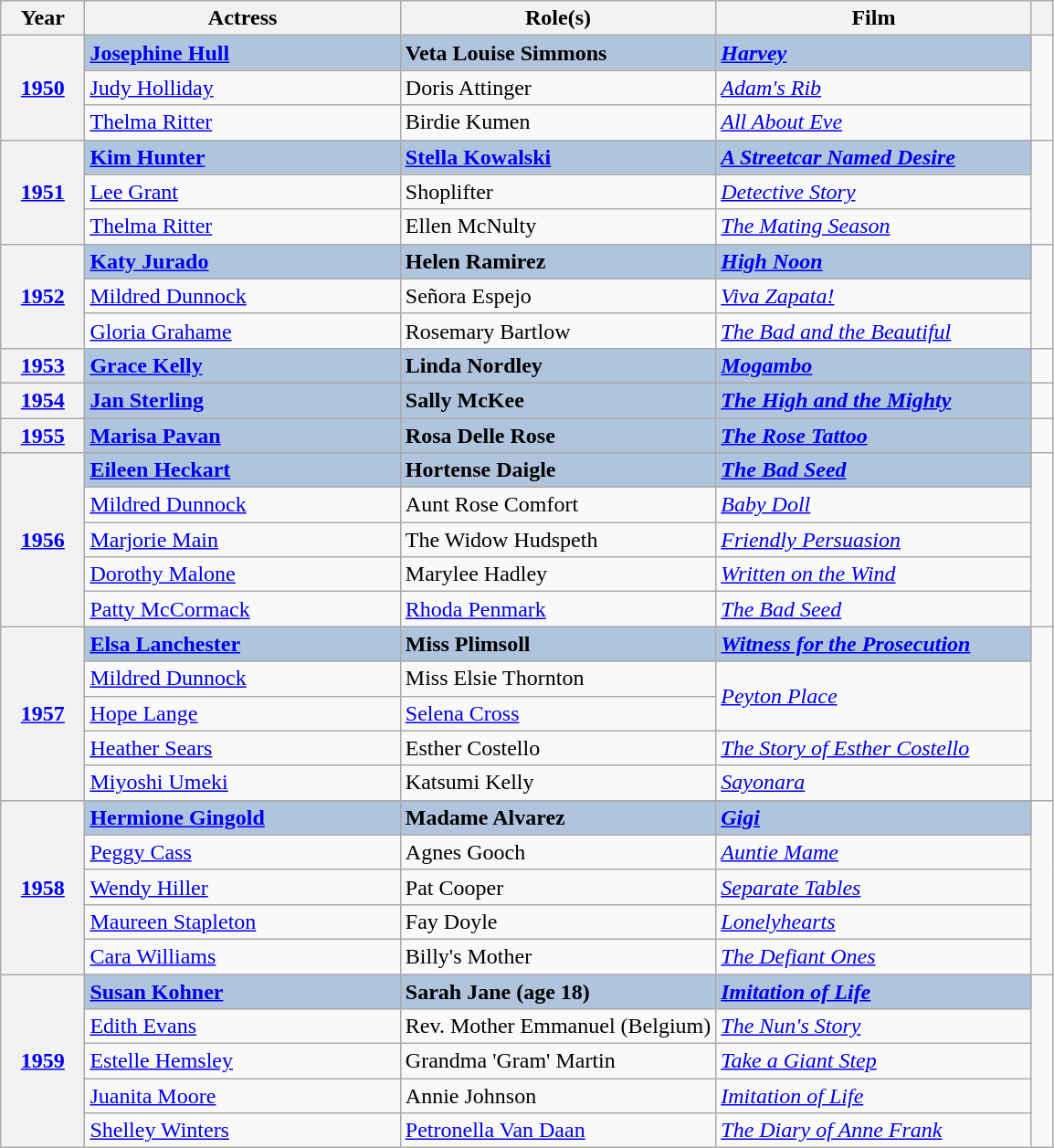<table class="wikitable sortable">
<tr>
<th scope="col" style="width:8%;">Year</th>
<th scope="col" style="width:30%;">Actress</th>
<th scope="col" style="width:30%;">Role(s)</th>
<th scope="col" style="width:30%;">Film</th>
<th scope="col" style="width:2%;" class="unsortable"></th>
</tr>
<tr>
<th rowspan="3" style="text-align:center;"><a href='#'>1950</a></th>
<td style="background:#B0C4DE;"><strong><a href='#'>Josephine Hull</a> </strong></td>
<td style="background:#B0C4DE;"><strong>Veta Louise Simmons</strong></td>
<td style="background:#B0C4DE;"><strong><em><a href='#'>Harvey</a></em></strong></td>
<td rowspan=3></td>
</tr>
<tr>
<td><a href='#'>Judy Holliday</a></td>
<td>Doris Attinger</td>
<td><em><a href='#'>Adam's Rib</a></em></td>
</tr>
<tr>
<td><a href='#'>Thelma Ritter</a></td>
<td>Birdie Kumen</td>
<td><em><a href='#'>All About Eve</a></em></td>
</tr>
<tr>
<th rowspan="3" style="text-align:center;"><a href='#'>1951</a></th>
<td style="background:#B0C4DE;"><strong><a href='#'>Kim Hunter</a> </strong></td>
<td style="background:#B0C4DE;"><strong><a href='#'>Stella Kowalski</a></strong></td>
<td style="background:#B0C4DE;"><strong><em><a href='#'>A Streetcar Named Desire</a></em></strong></td>
<td rowspan=3></td>
</tr>
<tr>
<td><a href='#'>Lee Grant</a></td>
<td>Shoplifter</td>
<td><em><a href='#'>Detective Story</a></em></td>
</tr>
<tr>
<td><a href='#'>Thelma Ritter</a></td>
<td>Ellen McNulty</td>
<td><em><a href='#'>The Mating Season</a></em></td>
</tr>
<tr>
<th rowspan="3" style="text-align:center;"><a href='#'>1952</a></th>
<td style="background:#B0C4DE;"><strong><a href='#'>Katy Jurado</a> </strong></td>
<td style="background:#B0C4DE;"><strong>Helen Ramirez</strong></td>
<td style="background:#B0C4DE;"><strong><em><a href='#'>High Noon</a></em></strong></td>
<td rowspan=3></td>
</tr>
<tr>
<td><a href='#'>Mildred Dunnock</a></td>
<td>Señora Espejo</td>
<td><em><a href='#'>Viva Zapata!</a></em></td>
</tr>
<tr>
<td><a href='#'>Gloria Grahame</a></td>
<td>Rosemary Bartlow</td>
<td><em><a href='#'>The Bad and the Beautiful</a></em></td>
</tr>
<tr>
<th style="text-align:center;"><a href='#'>1953</a></th>
<td style="background:#B0C4DE;"><strong><a href='#'>Grace Kelly</a> </strong></td>
<td style="background:#B0C4DE;"><strong>Linda Nordley</strong></td>
<td style="background:#B0C4DE;"><strong><em><a href='#'>Mogambo</a></em></strong></td>
<td></td>
</tr>
<tr>
<th style="text-align:center;"><a href='#'>1954</a></th>
<td style="background:#B0C4DE;"><strong><a href='#'>Jan Sterling</a> </strong></td>
<td style="background:#B0C4DE;"><strong>Sally McKee</strong></td>
<td style="background:#B0C4DE;"><strong><em><a href='#'>The High and the Mighty</a></em></strong></td>
<td></td>
</tr>
<tr>
<th style="text-align:center;"><a href='#'>1955</a></th>
<td style="background:#B0C4DE;"><strong><a href='#'>Marisa Pavan</a> </strong></td>
<td style="background:#B0C4DE;"><strong>Rosa Delle Rose</strong></td>
<td style="background:#B0C4DE;"><strong><em><a href='#'>The Rose Tattoo</a></em></strong></td>
<td></td>
</tr>
<tr>
<th rowspan="5" style="text-align:center;"><a href='#'>1956</a></th>
<td style="background:#B0C4DE;"><strong><a href='#'>Eileen Heckart</a> </strong></td>
<td style="background:#B0C4DE;"><strong>Hortense Daigle</strong></td>
<td style="background:#B0C4DE;"><strong><em><a href='#'>The Bad Seed</a></em></strong></td>
<td rowspan=5></td>
</tr>
<tr>
<td><a href='#'>Mildred Dunnock</a></td>
<td>Aunt Rose Comfort</td>
<td><em><a href='#'>Baby Doll</a></em></td>
</tr>
<tr>
<td><a href='#'>Marjorie Main</a></td>
<td>The Widow Hudspeth</td>
<td><em><a href='#'>Friendly Persuasion</a></em></td>
</tr>
<tr>
<td><a href='#'>Dorothy Malone</a></td>
<td>Marylee Hadley</td>
<td><em><a href='#'>Written on the Wind</a></em></td>
</tr>
<tr>
<td><a href='#'>Patty McCormack</a></td>
<td><a href='#'>Rhoda Penmark</a></td>
<td><em><a href='#'>The Bad Seed</a></em></td>
</tr>
<tr>
<th rowspan="5" style="text-align:center;"><a href='#'>1957</a></th>
<td style="background:#B0C4DE;"><strong><a href='#'>Elsa Lanchester</a> </strong></td>
<td style="background:#B0C4DE;"><strong>Miss Plimsoll</strong></td>
<td style="background:#B0C4DE;"><strong><em><a href='#'>Witness for the Prosecution</a></em></strong></td>
<td rowspan=5></td>
</tr>
<tr>
<td><a href='#'>Mildred Dunnock</a></td>
<td>Miss Elsie Thornton</td>
<td rowspan=2><em><a href='#'>Peyton Place</a></em></td>
</tr>
<tr>
<td><a href='#'>Hope Lange</a></td>
<td><a href='#'>Selena Cross</a></td>
</tr>
<tr>
<td><a href='#'>Heather Sears</a></td>
<td>Esther Costello</td>
<td><em><a href='#'>The Story of Esther Costello</a></em></td>
</tr>
<tr>
<td><a href='#'>Miyoshi Umeki</a></td>
<td>Katsumi Kelly</td>
<td><em><a href='#'>Sayonara</a></em></td>
</tr>
<tr>
<th rowspan="5" style="text-align:center;"><a href='#'>1958</a></th>
<td style="background:#B0C4DE;"><strong><a href='#'>Hermione Gingold</a> </strong></td>
<td style="background:#B0C4DE;"><strong>Madame Alvarez</strong></td>
<td style="background:#B0C4DE;"><strong><em><a href='#'>Gigi</a></em></strong></td>
<td rowspan=5></td>
</tr>
<tr>
<td><a href='#'>Peggy Cass</a></td>
<td>Agnes Gooch</td>
<td><em><a href='#'>Auntie Mame</a></em></td>
</tr>
<tr>
<td><a href='#'>Wendy Hiller</a></td>
<td>Pat Cooper</td>
<td><em><a href='#'>Separate Tables</a></em></td>
</tr>
<tr>
<td><a href='#'>Maureen Stapleton</a></td>
<td>Fay Doyle</td>
<td><em><a href='#'>Lonelyhearts</a></em></td>
</tr>
<tr>
<td><a href='#'>Cara Williams</a></td>
<td>Billy's Mother</td>
<td><em><a href='#'>The Defiant Ones</a></em></td>
</tr>
<tr>
<th rowspan="5" style="text-align:center;"><a href='#'>1959</a></th>
<td style="background:#B0C4DE;"><strong><a href='#'>Susan Kohner</a> </strong></td>
<td style="background:#B0C4DE;"><strong>Sarah Jane (age 18)</strong></td>
<td style="background:#B0C4DE;"><strong><em><a href='#'>Imitation of Life</a></em></strong></td>
<td rowspan=5></td>
</tr>
<tr>
<td><a href='#'>Edith Evans</a></td>
<td>Rev. Mother Emmanuel (Belgium)</td>
<td><em><a href='#'>The Nun's Story</a></em></td>
</tr>
<tr>
<td><a href='#'>Estelle Hemsley</a></td>
<td>Grandma 'Gram' Martin</td>
<td><em><a href='#'>Take a Giant Step</a></em></td>
</tr>
<tr>
<td><a href='#'>Juanita Moore</a></td>
<td>Annie Johnson</td>
<td><em><a href='#'>Imitation of Life</a></em></td>
</tr>
<tr>
<td><a href='#'>Shelley Winters</a></td>
<td><a href='#'>Petronella Van Daan</a></td>
<td><em><a href='#'>The Diary of Anne Frank</a></em></td>
</tr>
</table>
